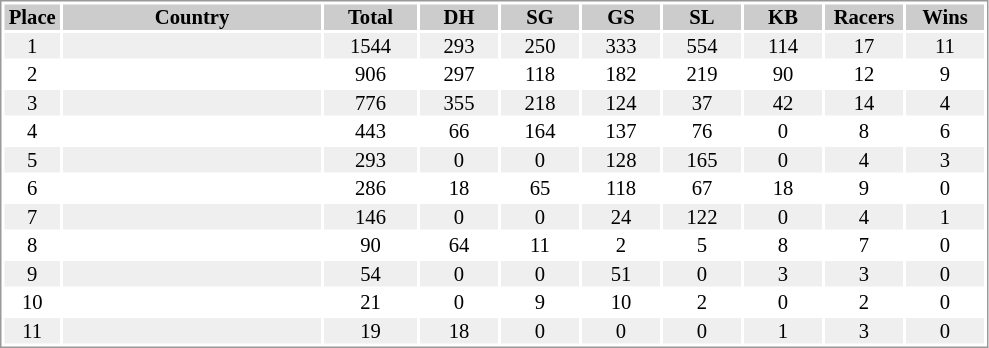<table border="0" style="border: 1px solid #999; background-color:#FFFFFF; text-align:center; font-size:86%; line-height:15px;">
<tr align="center" bgcolor="#CCCCCC">
<th width=35>Place</th>
<th width=170>Country</th>
<th width=60>Total</th>
<th width=50>DH</th>
<th width=50>SG</th>
<th width=50>GS</th>
<th width=50>SL</th>
<th width=50>KB</th>
<th width=50>Racers</th>
<th width=50>Wins</th>
</tr>
<tr bgcolor="#EFEFEF">
<td>1</td>
<td align="left"></td>
<td>1544</td>
<td>293</td>
<td>250</td>
<td>333</td>
<td>554</td>
<td>114</td>
<td>17</td>
<td>11</td>
</tr>
<tr>
<td>2</td>
<td align="left"></td>
<td>906</td>
<td>297</td>
<td>118</td>
<td>182</td>
<td>219</td>
<td>90</td>
<td>12</td>
<td>9</td>
</tr>
<tr bgcolor="#EFEFEF">
<td>3</td>
<td align="left"></td>
<td>776</td>
<td>355</td>
<td>218</td>
<td>124</td>
<td>37</td>
<td>42</td>
<td>14</td>
<td>4</td>
</tr>
<tr>
<td>4</td>
<td align="left"></td>
<td>443</td>
<td>66</td>
<td>164</td>
<td>137</td>
<td>76</td>
<td>0</td>
<td>8</td>
<td>6</td>
</tr>
<tr bgcolor="#EFEFEF">
<td>5</td>
<td align="left"></td>
<td>293</td>
<td>0</td>
<td>0</td>
<td>128</td>
<td>165</td>
<td>0</td>
<td>4</td>
<td>3</td>
</tr>
<tr>
<td>6</td>
<td align="left"></td>
<td>286</td>
<td>18</td>
<td>65</td>
<td>118</td>
<td>67</td>
<td>18</td>
<td>9</td>
<td>0</td>
</tr>
<tr bgcolor="#EFEFEF">
<td>7</td>
<td align="left"></td>
<td>146</td>
<td>0</td>
<td>0</td>
<td>24</td>
<td>122</td>
<td>0</td>
<td>4</td>
<td>1</td>
</tr>
<tr>
<td>8</td>
<td align="left"></td>
<td>90</td>
<td>64</td>
<td>11</td>
<td>2</td>
<td>5</td>
<td>8</td>
<td>7</td>
<td>0</td>
</tr>
<tr bgcolor="#EFEFEF">
<td>9</td>
<td align="left"></td>
<td>54</td>
<td>0</td>
<td>0</td>
<td>51</td>
<td>0</td>
<td>3</td>
<td>3</td>
<td>0</td>
</tr>
<tr>
<td>10</td>
<td align="left"></td>
<td>21</td>
<td>0</td>
<td>9</td>
<td>10</td>
<td>2</td>
<td>0</td>
<td>2</td>
<td>0</td>
</tr>
<tr bgcolor="#EFEFEF">
<td>11</td>
<td align="left"></td>
<td>19</td>
<td>18</td>
<td>0</td>
<td>0</td>
<td>0</td>
<td>1</td>
<td>3</td>
<td>0</td>
</tr>
</table>
